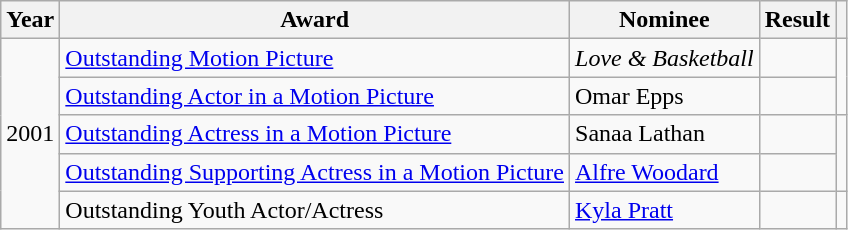<table class="wikitable sortable">
<tr>
<th>Year</th>
<th>Award</th>
<th>Nominee</th>
<th>Result</th>
<th></th>
</tr>
<tr>
<td rowspan="5">2001</td>
<td><a href='#'>Outstanding Motion Picture</a></td>
<td><em>Love & Basketball</em></td>
<td></td>
<td rowspan="2" align="center"></td>
</tr>
<tr>
<td><a href='#'>Outstanding Actor in a Motion Picture</a></td>
<td>Omar Epps</td>
<td></td>
</tr>
<tr>
<td><a href='#'>Outstanding Actress in a Motion Picture</a></td>
<td>Sanaa Lathan</td>
<td></td>
<td rowspan="2" align="center"></td>
</tr>
<tr>
<td><a href='#'>Outstanding Supporting Actress in a Motion Picture</a></td>
<td><a href='#'>Alfre Woodard</a></td>
<td></td>
</tr>
<tr>
<td>Outstanding Youth Actor/Actress</td>
<td><a href='#'>Kyla Pratt</a></td>
<td></td>
<td align="center"></td>
</tr>
</table>
